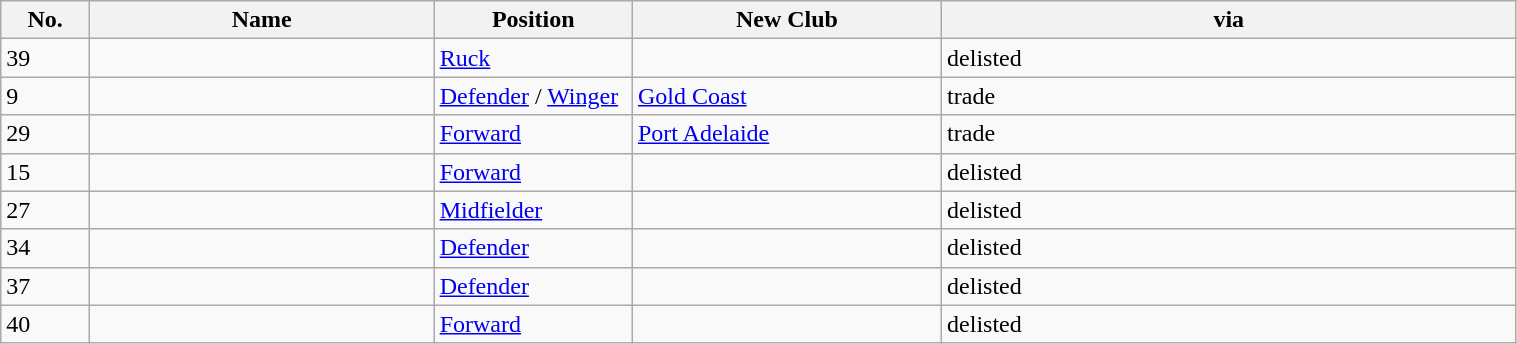<table class="wikitable sortable" style="width:80%;">
<tr style="background:#efefef;">
<th width=1%>No.</th>
<th width=6%>Name</th>
<th width=2%>Position</th>
<th width=5%>New Club</th>
<th width=10%>via</th>
</tr>
<tr>
<td align=left>39</td>
<td></td>
<td><a href='#'>Ruck</a></td>
<td></td>
<td>delisted</td>
</tr>
<tr>
<td align=left>9</td>
<td></td>
<td><a href='#'>Defender</a> / <a href='#'>Winger</a></td>
<td><a href='#'>Gold Coast</a></td>
<td>trade</td>
</tr>
<tr>
<td align=left>29</td>
<td></td>
<td><a href='#'>Forward</a></td>
<td><a href='#'>Port Adelaide</a></td>
<td>trade</td>
</tr>
<tr>
<td align=left>15</td>
<td></td>
<td><a href='#'>Forward</a></td>
<td></td>
<td>delisted</td>
</tr>
<tr>
<td align=left>27</td>
<td></td>
<td><a href='#'>Midfielder</a></td>
<td></td>
<td>delisted</td>
</tr>
<tr>
<td align=left>34</td>
<td></td>
<td><a href='#'>Defender</a></td>
<td></td>
<td>delisted</td>
</tr>
<tr>
<td align=left>37</td>
<td></td>
<td><a href='#'>Defender</a></td>
<td></td>
<td>delisted</td>
</tr>
<tr>
<td align=left>40</td>
<td></td>
<td><a href='#'>Forward</a></td>
<td></td>
<td>delisted</td>
</tr>
</table>
